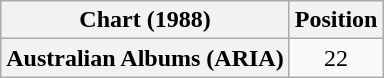<table class="wikitable plainrowheaders" style="text-align:center">
<tr>
<th scope="col">Chart (1988)</th>
<th scope="col">Position</th>
</tr>
<tr>
<th scope="row">Australian Albums (ARIA)</th>
<td>22</td>
</tr>
</table>
